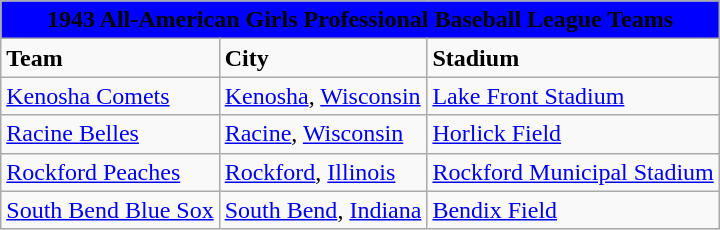<table class="wikitable" style="width:auto">
<tr>
<td bgcolor="#0000FF" align="center" colspan="6"><strong><span>1943 All-American Girls Professional Baseball League Teams</span></strong></td>
</tr>
<tr>
<td><strong>Team</strong></td>
<td><strong>City</strong></td>
<td><strong>Stadium</strong></td>
</tr>
<tr>
<td><a href='#'>Kenosha Comets</a></td>
<td><a href='#'>Kenosha</a>, <a href='#'>Wisconsin</a></td>
<td><a href='#'>Lake Front Stadium</a></td>
</tr>
<tr>
<td><a href='#'>Racine Belles</a></td>
<td><a href='#'>Racine</a>, <a href='#'>Wisconsin</a></td>
<td><a href='#'>Horlick Field</a></td>
</tr>
<tr>
<td><a href='#'>Rockford Peaches</a></td>
<td><a href='#'>Rockford</a>, <a href='#'>Illinois</a></td>
<td><a href='#'>Rockford Municipal Stadium</a></td>
</tr>
<tr>
<td><a href='#'>South Bend Blue Sox</a></td>
<td><a href='#'>South Bend</a>, <a href='#'>Indiana</a></td>
<td><a href='#'>Bendix Field</a></td>
</tr>
</table>
